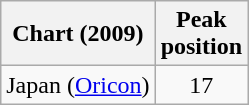<table class="wikitable sortable plainrowheaders">
<tr>
<th scope="col">Chart (2009)</th>
<th scope="col">Peak<br>position</th>
</tr>
<tr>
<td>Japan (<a href='#'>Oricon</a>)</td>
<td style="text-align:center;">17</td>
</tr>
</table>
